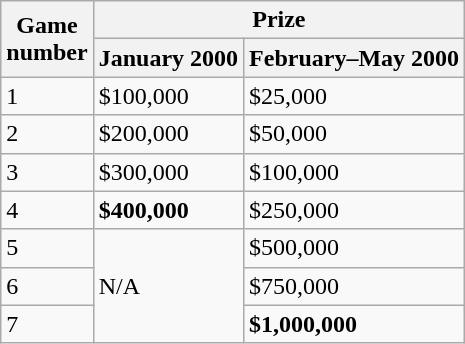<table class="wikitable" align="center">
<tr>
<th rowspan="2" style="width:32px">Game number</th>
<th colspan="2" style="width:65px">Prize</th>
</tr>
<tr>
<th>January 2000</th>
<th>February–May 2000</th>
</tr>
<tr>
<td>1</td>
<td>$100,000</td>
<td>$25,000</td>
</tr>
<tr>
<td>2</td>
<td>$200,000</td>
<td>$50,000</td>
</tr>
<tr>
<td>3</td>
<td>$300,000</td>
<td>$100,000</td>
</tr>
<tr>
<td>4</td>
<td><strong>$400,000</strong></td>
<td>$250,000</td>
</tr>
<tr>
<td>5</td>
<td rowspan="3">N/A</td>
<td>$500,000</td>
</tr>
<tr>
<td>6</td>
<td>$750,000</td>
</tr>
<tr>
<td>7</td>
<td><strong>$1,000,000</strong></td>
</tr>
</table>
